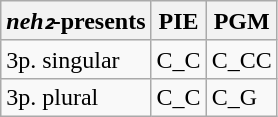<table class="wikitable">
<tr>
<th><em>neh₂</em>-presents</th>
<th>PIE</th>
<th>PGM</th>
</tr>
<tr>
<td>3p. singular</td>
<td>C_C</td>
<td>C_CC</td>
</tr>
<tr>
<td>3p. plural</td>
<td>C_C</td>
<td>C_G</td>
</tr>
</table>
